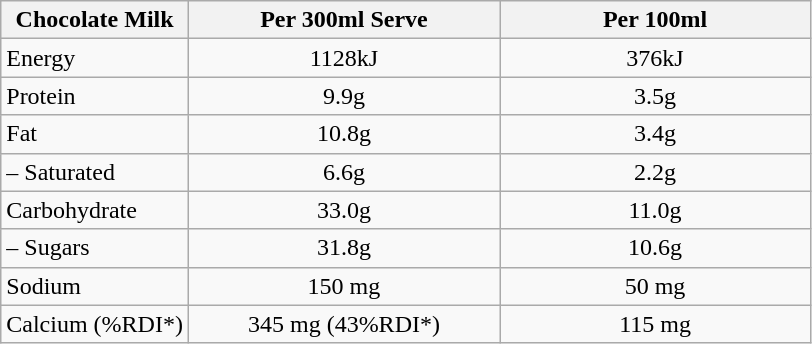<table class="wikitable" style="text-align: center;">
<tr>
<th>Chocolate Milk</th>
<th style="width:150pt;">Per 300ml Serve</th>
<th style="width:150pt;">Per 100ml</th>
</tr>
<tr>
<td style="text-align:left;">Energy</td>
<td>1128kJ</td>
<td>376kJ</td>
</tr>
<tr>
<td style="text-align:left;">Protein</td>
<td>9.9g</td>
<td>3.5g</td>
</tr>
<tr>
<td style="text-align:left;">Fat</td>
<td>10.8g</td>
<td>3.4g</td>
</tr>
<tr>
<td style="text-align:left;">– Saturated</td>
<td>6.6g</td>
<td>2.2g</td>
</tr>
<tr>
<td style="text-align:left;">Carbohydrate</td>
<td>33.0g</td>
<td>11.0g</td>
</tr>
<tr>
<td style="text-align:left;">– Sugars</td>
<td>31.8g</td>
<td>10.6g</td>
</tr>
<tr>
<td style="text-align:left;">Sodium</td>
<td>150 mg</td>
<td>50 mg</td>
</tr>
<tr>
<td style="text-align:left;">Calcium (%RDI*)</td>
<td>345 mg (43%RDI*)</td>
<td>115 mg</td>
</tr>
</table>
